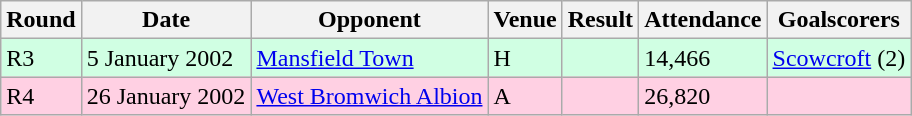<table class="wikitable">
<tr>
<th>Round</th>
<th>Date</th>
<th>Opponent</th>
<th>Venue</th>
<th>Result</th>
<th>Attendance</th>
<th>Goalscorers</th>
</tr>
<tr style="background-color: #d0ffe3;">
<td>R3</td>
<td>5 January 2002</td>
<td><a href='#'>Mansfield Town</a></td>
<td>H</td>
<td></td>
<td>14,466</td>
<td><a href='#'>Scowcroft</a> (2)</td>
</tr>
<tr style="background-color: #ffd0e3;">
<td>R4</td>
<td>26 January 2002</td>
<td><a href='#'>West Bromwich Albion</a></td>
<td>A</td>
<td></td>
<td>26,820</td>
<td></td>
</tr>
</table>
